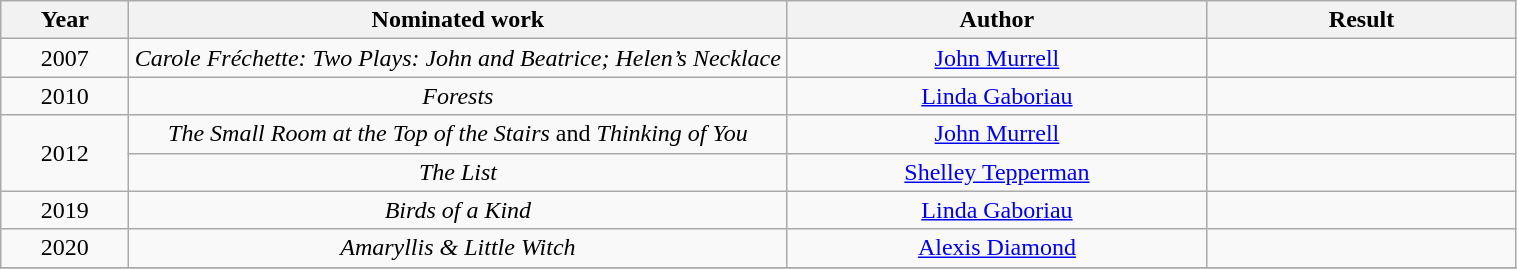<table class="wikitable" width="80%">
<tr>
<th width="33">Year</th>
<th width="200">Nominated work</th>
<th width="125">Author</th>
<th width="90">Result</th>
</tr>
<tr>
<td align="center">2007</td>
<td align="center"><em>Carole Fréchette: Two Plays: John and Beatrice; Helen’s Necklace</em></td>
<td align="center"><a href='#'>John Murrell</a></td>
<td></td>
</tr>
<tr>
<td align="center">2010</td>
<td align="center"><em>Forests</em></td>
<td align="center"><a href='#'>Linda Gaboriau</a></td>
<td></td>
</tr>
<tr>
<td align="center" rowspan=2>2012</td>
<td align="center"><em>The Small Room at the Top of the Stairs</em> and <em>Thinking of You</em></td>
<td align="center"><a href='#'>John Murrell</a></td>
<td></td>
</tr>
<tr>
<td align="center"><em>The List</em></td>
<td align="center"><a href='#'>Shelley Tepperman</a></td>
<td></td>
</tr>
<tr>
<td align="center" rowspan=1>2019</td>
<td align="center"><em>Birds of a Kind</em></td>
<td align="center"><a href='#'>Linda Gaboriau</a></td>
<td></td>
</tr>
<tr>
<td align="center" rowspan=1>2020</td>
<td align="center"><em>Amaryllis & Little Witch</em></td>
<td align="center"><a href='#'>Alexis Diamond</a></td>
<td></td>
</tr>
<tr>
</tr>
</table>
